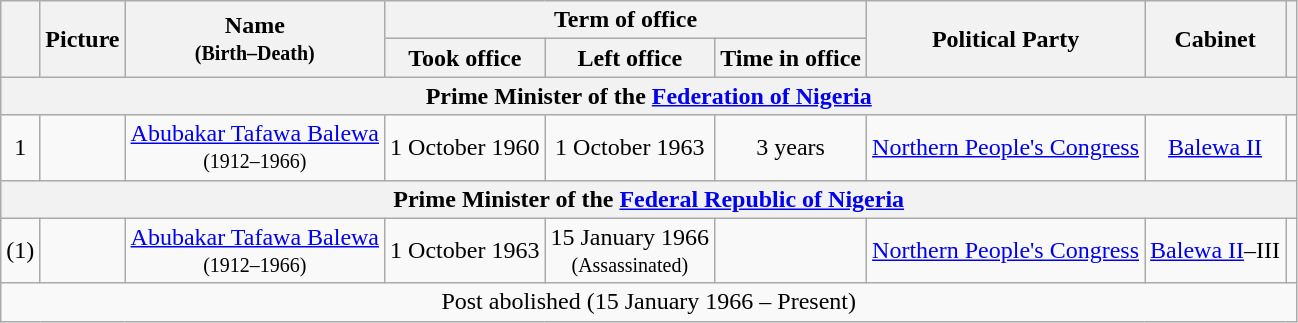<table class="wikitable" style="text-align:center">
<tr>
<th rowspan="2"></th>
<th rowspan="2">Picture</th>
<th rowspan="2">Name<br><small>(Birth–Death)</small></th>
<th colspan="3">Term of office</th>
<th rowspan="2">Political Party</th>
<th rowspan=2>Cabinet</th>
<th rowspan=2></th>
</tr>
<tr ->
<th>Took office</th>
<th>Left office</th>
<th>Time in office</th>
</tr>
<tr ->
<th colspan="9">Prime Minister of the <a href='#'>Federation of Nigeria</a></th>
</tr>
<tr ->
<td>1</td>
<td></td>
<td><a href='#'>Abubakar Tafawa Balewa</a><br><small>(1912–1966)</small></td>
<td>1 October 1960</td>
<td>1 October 1963</td>
<td>3 years</td>
<td><a href='#'>Northern People's Congress</a></td>
<td><a href='#'>Balewa II</a></td>
<td></td>
</tr>
<tr ->
<th colspan="9">Prime Minister of the <a href='#'>Federal Republic of Nigeria</a></th>
</tr>
<tr ->
<td>(1)</td>
<td></td>
<td><a href='#'>Abubakar Tafawa Balewa</a><br><small>(1912–1966)</small></td>
<td>1 October 1963</td>
<td>15 January 1966<br><small>(Assassinated)</small></td>
<td></td>
<td><a href='#'>Northern People's Congress</a></td>
<td><a href='#'>Balewa II</a>–III</td>
<td></td>
</tr>
<tr ->
<td colspan="9" align="center">Post abolished (15 January 1966 – Present)</td>
</tr>
</table>
